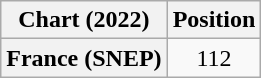<table class="wikitable sortable plainrowheaders" style="text-align:center">
<tr>
<th scope="col">Chart (2022)</th>
<th scope="col">Position</th>
</tr>
<tr>
<th scope="row">France (SNEP)</th>
<td>112</td>
</tr>
</table>
